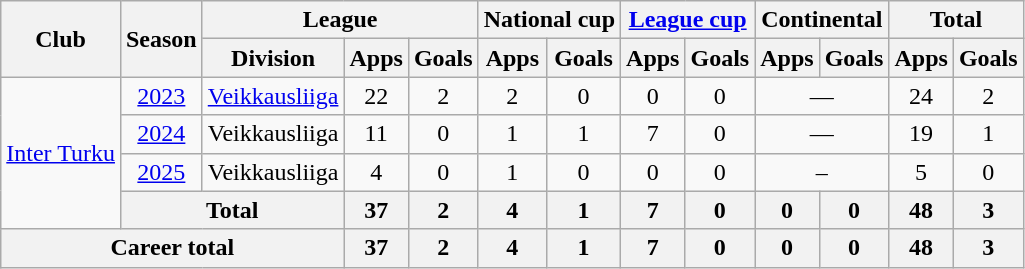<table class="wikitable" style="text-align:center">
<tr>
<th rowspan="2">Club</th>
<th rowspan="2">Season</th>
<th colspan="3">League</th>
<th colspan="2">National cup</th>
<th colspan="2"><a href='#'>League cup</a></th>
<th colspan="2">Continental</th>
<th colspan="2">Total</th>
</tr>
<tr>
<th>Division</th>
<th>Apps</th>
<th>Goals</th>
<th>Apps</th>
<th>Goals</th>
<th>Apps</th>
<th>Goals</th>
<th>Apps</th>
<th>Goals</th>
<th>Apps</th>
<th>Goals</th>
</tr>
<tr>
<td rowspan="4"><a href='#'>Inter Turku</a></td>
<td><a href='#'>2023</a></td>
<td><a href='#'>Veikkausliiga</a></td>
<td>22</td>
<td>2</td>
<td>2</td>
<td>0</td>
<td>0</td>
<td>0</td>
<td colspan="2">—</td>
<td>24</td>
<td>2</td>
</tr>
<tr>
<td><a href='#'>2024</a></td>
<td>Veikkausliiga</td>
<td>11</td>
<td>0</td>
<td>1</td>
<td>1</td>
<td>7</td>
<td>0</td>
<td colspan="2">—</td>
<td>19</td>
<td>1</td>
</tr>
<tr>
<td><a href='#'>2025</a></td>
<td>Veikkausliiga</td>
<td>4</td>
<td>0</td>
<td>1</td>
<td>0</td>
<td>0</td>
<td>0</td>
<td colspan=2>–</td>
<td>5</td>
<td>0</td>
</tr>
<tr>
<th colspan="2">Total</th>
<th>37</th>
<th>2</th>
<th>4</th>
<th>1</th>
<th>7</th>
<th>0</th>
<th>0</th>
<th>0</th>
<th>48</th>
<th>3</th>
</tr>
<tr>
<th colspan="3">Career total</th>
<th>37</th>
<th>2</th>
<th>4</th>
<th>1</th>
<th>7</th>
<th>0</th>
<th>0</th>
<th>0</th>
<th>48</th>
<th>3</th>
</tr>
</table>
